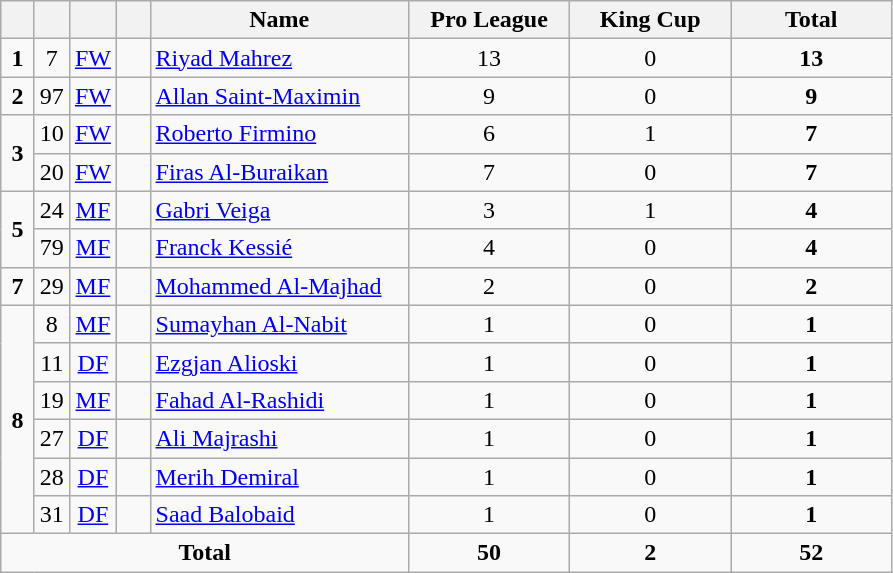<table class="wikitable" style="text-align:center">
<tr>
<th width=15></th>
<th width=15></th>
<th width=15></th>
<th width=15></th>
<th width=165>Name</th>
<th width=100>Pro League</th>
<th width=100>King Cup</th>
<th width=100>Total</th>
</tr>
<tr>
<td><strong>1</strong></td>
<td>7</td>
<td><a href='#'>FW</a></td>
<td></td>
<td align=left><a href='#'>Riyad Mahrez</a></td>
<td>13</td>
<td>0</td>
<td><strong>13</strong></td>
</tr>
<tr>
<td><strong>2</strong></td>
<td>97</td>
<td><a href='#'>FW</a></td>
<td></td>
<td align=left><a href='#'>Allan Saint-Maximin</a></td>
<td>9</td>
<td>0</td>
<td><strong>9</strong></td>
</tr>
<tr>
<td rowspan=2><strong>3</strong></td>
<td>10</td>
<td><a href='#'>FW</a></td>
<td></td>
<td align=left><a href='#'>Roberto Firmino</a></td>
<td>6</td>
<td>1</td>
<td><strong>7</strong></td>
</tr>
<tr>
<td>20</td>
<td><a href='#'>FW</a></td>
<td></td>
<td align=left><a href='#'>Firas Al-Buraikan</a></td>
<td>7</td>
<td>0</td>
<td><strong>7</strong></td>
</tr>
<tr>
<td rowspan=2><strong>5</strong></td>
<td>24</td>
<td><a href='#'>MF</a></td>
<td></td>
<td align=left><a href='#'>Gabri Veiga</a></td>
<td>3</td>
<td>1</td>
<td><strong>4</strong></td>
</tr>
<tr>
<td>79</td>
<td><a href='#'>MF</a></td>
<td></td>
<td align=left><a href='#'>Franck Kessié</a></td>
<td>4</td>
<td>0</td>
<td><strong>4</strong></td>
</tr>
<tr>
<td><strong>7</strong></td>
<td>29</td>
<td><a href='#'>MF</a></td>
<td></td>
<td align=left><a href='#'>Mohammed Al-Majhad</a></td>
<td>2</td>
<td>0</td>
<td><strong>2</strong></td>
</tr>
<tr>
<td rowspan=6><strong>8</strong></td>
<td>8</td>
<td><a href='#'>MF</a></td>
<td></td>
<td align=left><a href='#'>Sumayhan Al-Nabit</a></td>
<td>1</td>
<td>0</td>
<td><strong>1</strong></td>
</tr>
<tr>
<td>11</td>
<td><a href='#'>DF</a></td>
<td></td>
<td align=left><a href='#'>Ezgjan Alioski</a></td>
<td>1</td>
<td>0</td>
<td><strong>1</strong></td>
</tr>
<tr>
<td>19</td>
<td><a href='#'>MF</a></td>
<td></td>
<td align=left><a href='#'>Fahad Al-Rashidi</a></td>
<td>1</td>
<td>0</td>
<td><strong>1</strong></td>
</tr>
<tr>
<td>27</td>
<td><a href='#'>DF</a></td>
<td></td>
<td align=left><a href='#'>Ali Majrashi</a></td>
<td>1</td>
<td>0</td>
<td><strong>1</strong></td>
</tr>
<tr>
<td>28</td>
<td><a href='#'>DF</a></td>
<td></td>
<td align=left><a href='#'>Merih Demiral</a></td>
<td>1</td>
<td>0</td>
<td><strong>1</strong></td>
</tr>
<tr>
<td>31</td>
<td><a href='#'>DF</a></td>
<td></td>
<td align=left><a href='#'>Saad Balobaid</a></td>
<td>1</td>
<td>0</td>
<td><strong>1</strong></td>
</tr>
<tr>
<td colspan=5><strong>Total</strong></td>
<td><strong>50</strong></td>
<td><strong>2</strong></td>
<td><strong>52</strong></td>
</tr>
</table>
